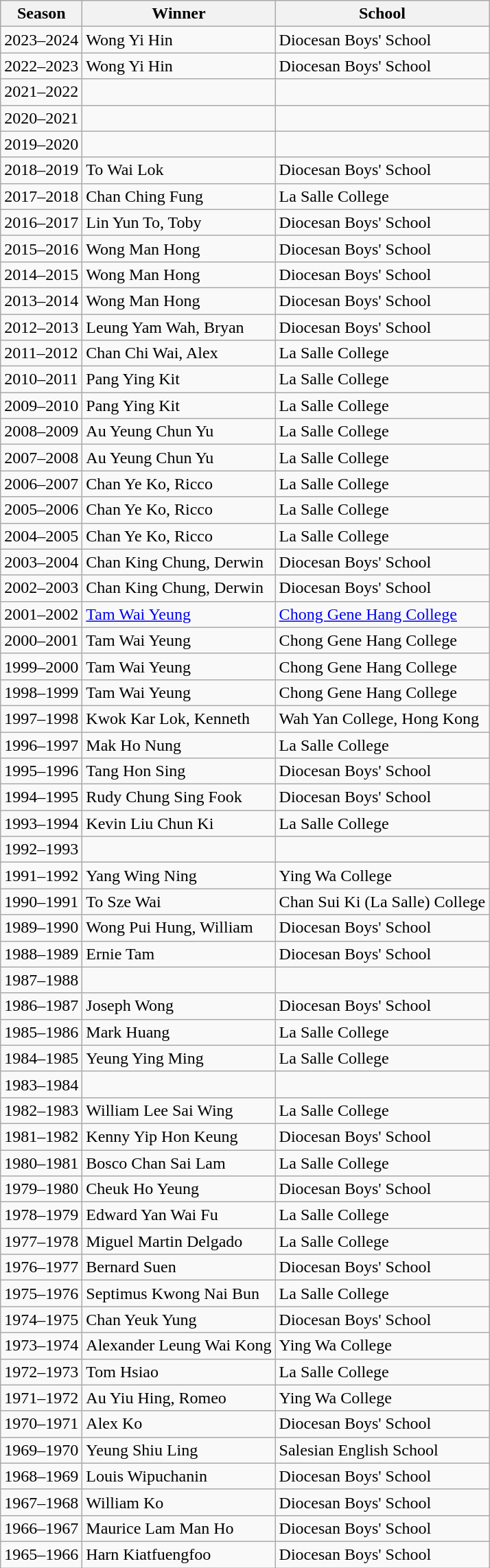<table class="wikitable">
<tr>
<th>Season</th>
<th>Winner</th>
<th>School</th>
</tr>
<tr>
<td>2023–2024</td>
<td>Wong Yi Hin</td>
<td>Diocesan Boys' School</td>
</tr>
<tr>
<td>2022–2023</td>
<td>Wong Yi Hin</td>
<td>Diocesan Boys' School</td>
</tr>
<tr>
<td>2021–2022</td>
<td></td>
<td></td>
</tr>
<tr>
<td>2020–2021</td>
<td></td>
<td></td>
</tr>
<tr>
<td>2019–2020</td>
<td></td>
<td></td>
</tr>
<tr>
<td>2018–2019</td>
<td>To Wai Lok</td>
<td>Diocesan Boys' School</td>
</tr>
<tr>
<td>2017–2018</td>
<td>Chan Ching Fung</td>
<td>La Salle College</td>
</tr>
<tr>
<td>2016–2017</td>
<td>Lin Yun To, Toby</td>
<td>Diocesan Boys' School</td>
</tr>
<tr>
<td>2015–2016</td>
<td>Wong Man Hong</td>
<td>Diocesan Boys' School</td>
</tr>
<tr>
<td>2014–2015</td>
<td>Wong Man Hong</td>
<td>Diocesan Boys' School</td>
</tr>
<tr>
<td>2013–2014</td>
<td>Wong Man Hong</td>
<td>Diocesan Boys' School</td>
</tr>
<tr>
<td>2012–2013</td>
<td>Leung Yam Wah, Bryan</td>
<td>Diocesan Boys' School</td>
</tr>
<tr>
<td>2011–2012</td>
<td>Chan Chi Wai, Alex</td>
<td>La Salle College</td>
</tr>
<tr>
<td>2010–2011</td>
<td>Pang Ying Kit</td>
<td>La Salle College</td>
</tr>
<tr>
<td>2009–2010</td>
<td>Pang Ying Kit</td>
<td>La Salle College</td>
</tr>
<tr>
<td>2008–2009</td>
<td>Au Yeung Chun Yu</td>
<td>La Salle College</td>
</tr>
<tr>
<td>2007–2008</td>
<td>Au Yeung Chun Yu</td>
<td>La Salle College</td>
</tr>
<tr>
<td>2006–2007</td>
<td>Chan Ye Ko, Ricco</td>
<td>La Salle College</td>
</tr>
<tr>
<td>2005–2006</td>
<td>Chan Ye Ko, Ricco</td>
<td>La Salle College</td>
</tr>
<tr>
<td>2004–2005</td>
<td>Chan Ye Ko, Ricco</td>
<td>La Salle College</td>
</tr>
<tr>
<td>2003–2004</td>
<td>Chan King Chung, Derwin</td>
<td>Diocesan Boys' School</td>
</tr>
<tr>
<td>2002–2003</td>
<td>Chan King Chung, Derwin</td>
<td>Diocesan Boys' School</td>
</tr>
<tr>
<td>2001–2002</td>
<td><a href='#'>Tam Wai Yeung</a></td>
<td><a href='#'>Chong Gene Hang College</a></td>
</tr>
<tr>
<td>2000–2001</td>
<td>Tam Wai Yeung</td>
<td>Chong Gene Hang College</td>
</tr>
<tr>
<td>1999–2000</td>
<td>Tam Wai Yeung</td>
<td>Chong Gene Hang College</td>
</tr>
<tr>
<td>1998–1999</td>
<td>Tam Wai Yeung</td>
<td>Chong Gene Hang College</td>
</tr>
<tr>
<td>1997–1998</td>
<td>Kwok Kar Lok, Kenneth</td>
<td>Wah Yan College, Hong Kong</td>
</tr>
<tr>
<td>1996–1997</td>
<td>Mak Ho Nung</td>
<td>La Salle College</td>
</tr>
<tr>
<td>1995–1996</td>
<td>Tang Hon Sing</td>
<td>Diocesan Boys' School</td>
</tr>
<tr>
<td>1994–1995</td>
<td>Rudy Chung Sing Fook</td>
<td>Diocesan Boys' School</td>
</tr>
<tr>
<td>1993–1994</td>
<td>Kevin Liu Chun Ki</td>
<td>La Salle College</td>
</tr>
<tr>
<td>1992–1993</td>
<td></td>
<td></td>
</tr>
<tr>
<td>1991–1992</td>
<td>Yang Wing Ning</td>
<td>Ying Wa College</td>
</tr>
<tr>
<td>1990–1991</td>
<td>To Sze Wai</td>
<td>Chan Sui Ki (La Salle) College</td>
</tr>
<tr>
<td>1989–1990</td>
<td>Wong Pui Hung, William</td>
<td>Diocesan Boys' School</td>
</tr>
<tr>
<td>1988–1989</td>
<td>Ernie Tam</td>
<td>Diocesan Boys' School</td>
</tr>
<tr>
<td>1987–1988</td>
<td></td>
<td></td>
</tr>
<tr>
<td>1986–1987</td>
<td>Joseph Wong</td>
<td>Diocesan Boys' School</td>
</tr>
<tr>
<td>1985–1986</td>
<td>Mark Huang</td>
<td>La Salle College</td>
</tr>
<tr>
<td>1984–1985</td>
<td>Yeung Ying Ming</td>
<td>La Salle College</td>
</tr>
<tr>
<td>1983–1984</td>
<td></td>
<td></td>
</tr>
<tr>
<td>1982–1983</td>
<td>William Lee Sai Wing</td>
<td>La Salle College</td>
</tr>
<tr>
<td>1981–1982</td>
<td>Kenny Yip Hon Keung</td>
<td>Diocesan Boys' School</td>
</tr>
<tr>
<td>1980–1981</td>
<td>Bosco Chan Sai Lam</td>
<td>La Salle College</td>
</tr>
<tr>
<td>1979–1980</td>
<td>Cheuk Ho Yeung</td>
<td>Diocesan Boys' School</td>
</tr>
<tr>
<td>1978–1979</td>
<td>Edward Yan Wai Fu</td>
<td>La Salle College</td>
</tr>
<tr>
<td>1977–1978</td>
<td>Miguel Martin Delgado</td>
<td>La Salle College</td>
</tr>
<tr>
<td>1976–1977</td>
<td>Bernard Suen</td>
<td>Diocesan Boys' School</td>
</tr>
<tr>
<td>1975–1976</td>
<td>Septimus Kwong Nai Bun</td>
<td>La Salle College</td>
</tr>
<tr>
<td>1974–1975</td>
<td>Chan Yeuk Yung</td>
<td>Diocesan Boys' School</td>
</tr>
<tr>
<td>1973–1974</td>
<td>Alexander Leung Wai Kong</td>
<td>Ying Wa College</td>
</tr>
<tr>
<td>1972–1973</td>
<td>Tom Hsiao</td>
<td>La Salle College</td>
</tr>
<tr>
<td>1971–1972</td>
<td>Au Yiu Hing, Romeo</td>
<td>Ying Wa College</td>
</tr>
<tr>
<td>1970–1971</td>
<td>Alex Ko</td>
<td>Diocesan Boys' School</td>
</tr>
<tr>
<td>1969–1970</td>
<td>Yeung Shiu Ling</td>
<td>Salesian English School</td>
</tr>
<tr>
<td>1968–1969</td>
<td>Louis Wipuchanin</td>
<td>Diocesan Boys' School</td>
</tr>
<tr>
<td>1967–1968</td>
<td>William Ko</td>
<td>Diocesan Boys' School</td>
</tr>
<tr>
<td>1966–1967</td>
<td>Maurice Lam Man Ho</td>
<td>Diocesan Boys' School</td>
</tr>
<tr>
<td>1965–1966</td>
<td>Harn Kiatfuengfoo</td>
<td>Diocesan Boys' School</td>
</tr>
</table>
